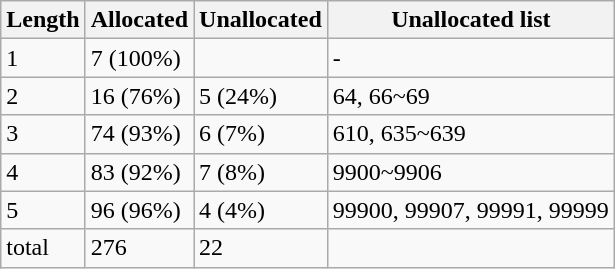<table class="wikitable sortable">
<tr>
<th>Length</th>
<th>Allocated</th>
<th>Unallocated</th>
<th>Unallocated list</th>
</tr>
<tr>
<td>1</td>
<td>7     (100%)</td>
<td></td>
<td>-</td>
</tr>
<tr>
<td>2</td>
<td>16 (76%)</td>
<td>5     (24%)</td>
<td>64, 66~69</td>
</tr>
<tr>
<td>3</td>
<td>74 (93%)</td>
<td>6 (7%)</td>
<td>610, 635~639</td>
</tr>
<tr>
<td>4</td>
<td>83 (92%)</td>
<td>7 (8%)</td>
<td>9900~9906</td>
</tr>
<tr>
<td>5</td>
<td>96 (96%)</td>
<td>4 (4%)</td>
<td>99900, 99907, 99991, 99999</td>
</tr>
<tr>
<td>total</td>
<td>276</td>
<td>22</td>
<td></td>
</tr>
</table>
